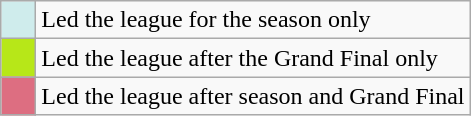<table class="wikitable">
<tr>
<td style="background:#CFECEC; width:1em"></td>
<td>Led the league for the season only</td>
</tr>
<tr>
<td style="background:#b7e718; width:1em"></td>
<td>Led the league after the Grand Final only</td>
</tr>
<tr>
<td style="background:#DD6E81; width:1em"></td>
<td>Led the league after season and Grand Final</td>
</tr>
</table>
